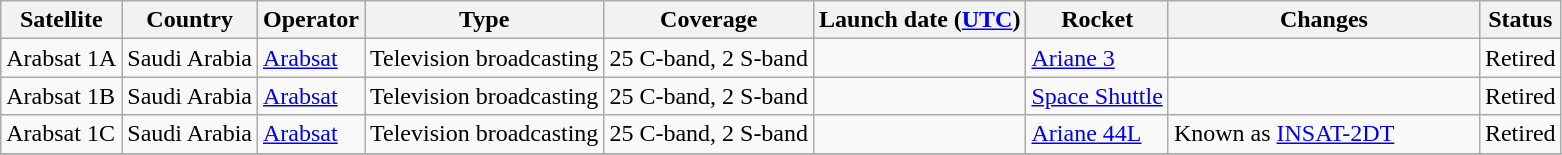<table class="wikitable sortable" border="1"}>
<tr>
<th>Satellite</th>
<th>Country</th>
<th>Operator</th>
<th>Type</th>
<th>Coverage </th>
<th>Launch date (<a href='#'>UTC</a>) </th>
<th>Rocket</th>
<th width="200pt">Changes</th>
<th>Status </th>
</tr>
<tr>
<td>Arabsat 1A</td>
<td>Saudi Arabia</td>
<td><a href='#'>Arabsat</a></td>
<td>Television broadcasting</td>
<td>25 C-band, 2 S-band</td>
<td></td>
<td><a href='#'>Ariane 3</a></td>
<td></td>
<td>Retired</td>
</tr>
<tr>
<td>Arabsat 1B</td>
<td>Saudi Arabia</td>
<td><a href='#'>Arabsat</a></td>
<td>Television broadcasting</td>
<td>25 C-band, 2 S-band</td>
<td></td>
<td><a href='#'>Space Shuttle</a></td>
<td></td>
<td>Retired</td>
</tr>
<tr>
<td>Arabsat 1C</td>
<td>Saudi Arabia</td>
<td><a href='#'>Arabsat</a></td>
<td>Television broadcasting</td>
<td>25 C-band, 2 S-band</td>
<td></td>
<td><a href='#'>Ariane 44L</a></td>
<td>Known as <a href='#'>INSAT-2DT</a></td>
<td>Retired</td>
</tr>
<tr>
</tr>
</table>
